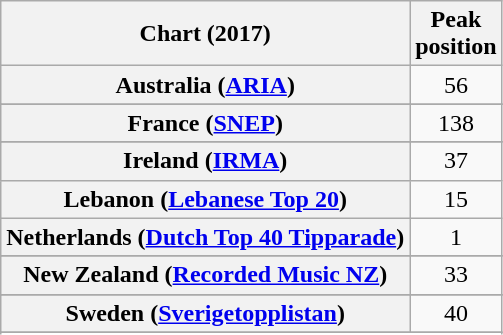<table class="wikitable sortable plainrowheaders" style="text-align:center">
<tr>
<th scope="col">Chart (2017)</th>
<th scope="col">Peak<br> position</th>
</tr>
<tr>
<th scope="row">Australia (<a href='#'>ARIA</a>)</th>
<td>56</td>
</tr>
<tr>
</tr>
<tr>
</tr>
<tr>
</tr>
<tr>
</tr>
<tr>
<th scope="row">France (<a href='#'>SNEP</a>)</th>
<td>138</td>
</tr>
<tr>
</tr>
<tr>
<th scope="row">Ireland (<a href='#'>IRMA</a>)</th>
<td>37</td>
</tr>
<tr>
<th scope="row">Lebanon (<a href='#'>Lebanese Top 20</a>)</th>
<td>15</td>
</tr>
<tr>
<th scope="row">Netherlands (<a href='#'>Dutch Top 40 Tipparade</a>)</th>
<td>1</td>
</tr>
<tr>
</tr>
<tr>
<th scope="row">New Zealand (<a href='#'>Recorded Music NZ</a>)</th>
<td>33</td>
</tr>
<tr>
</tr>
<tr>
</tr>
<tr>
</tr>
<tr>
<th scope="row">Sweden (<a href='#'>Sverigetopplistan</a>)</th>
<td>40</td>
</tr>
<tr>
</tr>
<tr>
</tr>
<tr>
</tr>
<tr>
</tr>
<tr>
</tr>
<tr>
</tr>
<tr>
</tr>
</table>
